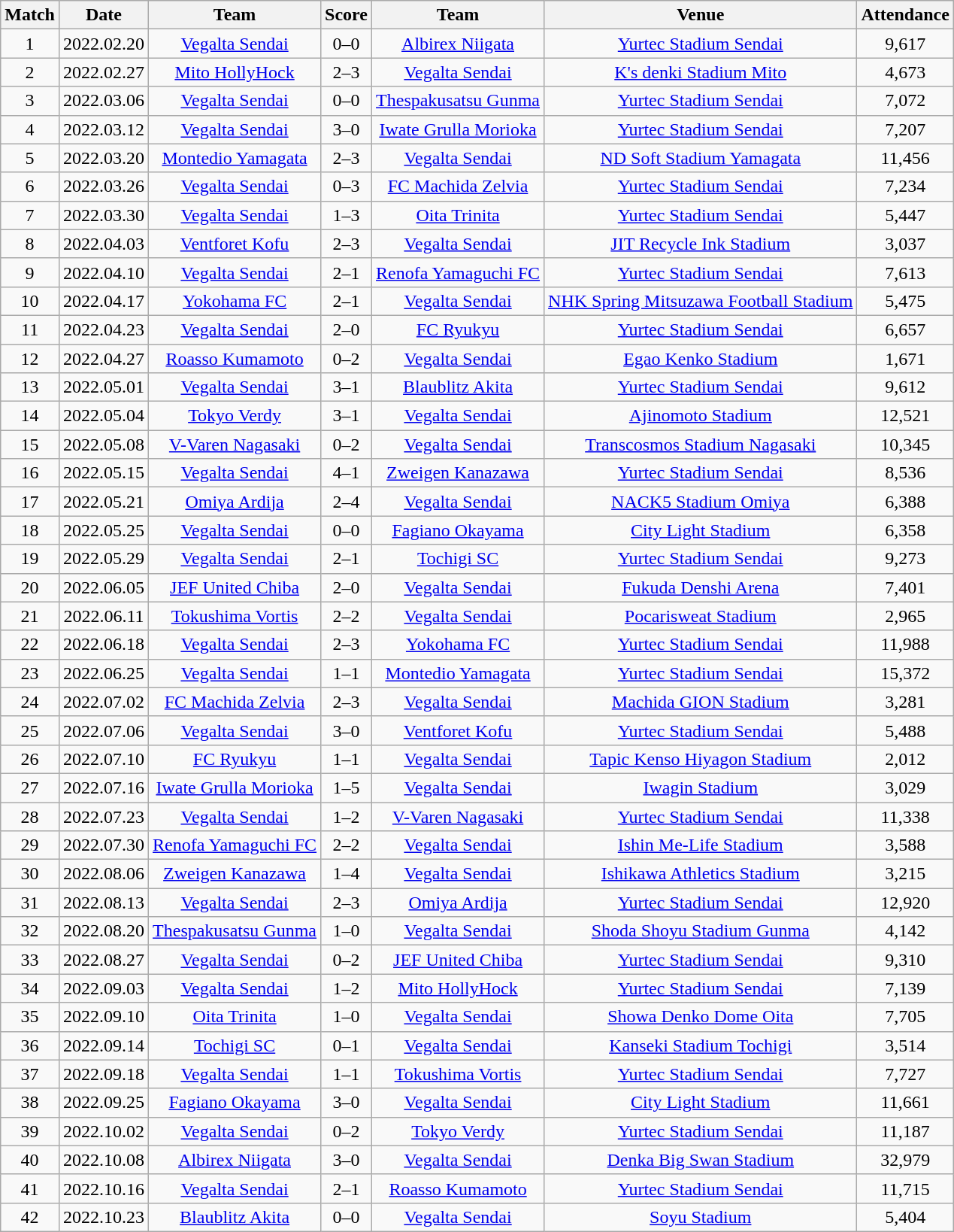<table class="wikitable" style="text-align:center;">
<tr>
<th>Match</th>
<th>Date</th>
<th>Team</th>
<th>Score</th>
<th>Team</th>
<th>Venue</th>
<th>Attendance</th>
</tr>
<tr>
<td>1</td>
<td>2022.02.20</td>
<td><a href='#'>Vegalta Sendai</a></td>
<td>0–0</td>
<td><a href='#'>Albirex Niigata</a></td>
<td><a href='#'>Yurtec Stadium Sendai</a></td>
<td>9,617</td>
</tr>
<tr>
<td>2</td>
<td>2022.02.27</td>
<td><a href='#'>Mito HollyHock</a></td>
<td>2–3</td>
<td><a href='#'>Vegalta Sendai</a></td>
<td><a href='#'>K's denki Stadium Mito</a></td>
<td>4,673</td>
</tr>
<tr>
<td>3</td>
<td>2022.03.06</td>
<td><a href='#'>Vegalta Sendai</a></td>
<td>0–0</td>
<td><a href='#'>Thespakusatsu Gunma</a></td>
<td><a href='#'>Yurtec Stadium Sendai</a></td>
<td>7,072</td>
</tr>
<tr>
<td>4</td>
<td>2022.03.12</td>
<td><a href='#'>Vegalta Sendai</a></td>
<td>3–0</td>
<td><a href='#'>Iwate Grulla Morioka</a></td>
<td><a href='#'>Yurtec Stadium Sendai</a></td>
<td>7,207</td>
</tr>
<tr>
<td>5</td>
<td>2022.03.20</td>
<td><a href='#'>Montedio Yamagata</a></td>
<td>2–3</td>
<td><a href='#'>Vegalta Sendai</a></td>
<td><a href='#'>ND Soft Stadium Yamagata</a></td>
<td>11,456</td>
</tr>
<tr>
<td>6</td>
<td>2022.03.26</td>
<td><a href='#'>Vegalta Sendai</a></td>
<td>0–3</td>
<td><a href='#'>FC Machida Zelvia</a></td>
<td><a href='#'>Yurtec Stadium Sendai</a></td>
<td>7,234</td>
</tr>
<tr>
<td>7</td>
<td>2022.03.30</td>
<td><a href='#'>Vegalta Sendai</a></td>
<td>1–3</td>
<td><a href='#'>Oita Trinita</a></td>
<td><a href='#'>Yurtec Stadium Sendai</a></td>
<td>5,447</td>
</tr>
<tr>
<td>8</td>
<td>2022.04.03</td>
<td><a href='#'>Ventforet Kofu</a></td>
<td>2–3</td>
<td><a href='#'>Vegalta Sendai</a></td>
<td><a href='#'>JIT Recycle Ink Stadium</a></td>
<td>3,037</td>
</tr>
<tr>
<td>9</td>
<td>2022.04.10</td>
<td><a href='#'>Vegalta Sendai</a></td>
<td>2–1</td>
<td><a href='#'>Renofa Yamaguchi FC</a></td>
<td><a href='#'>Yurtec Stadium Sendai</a></td>
<td>7,613</td>
</tr>
<tr>
<td>10</td>
<td>2022.04.17</td>
<td><a href='#'>Yokohama FC</a></td>
<td>2–1</td>
<td><a href='#'>Vegalta Sendai</a></td>
<td><a href='#'>NHK Spring Mitsuzawa Football Stadium</a></td>
<td>5,475</td>
</tr>
<tr>
<td>11</td>
<td>2022.04.23</td>
<td><a href='#'>Vegalta Sendai</a></td>
<td>2–0</td>
<td><a href='#'>FC Ryukyu</a></td>
<td><a href='#'>Yurtec Stadium Sendai</a></td>
<td>6,657</td>
</tr>
<tr>
<td>12</td>
<td>2022.04.27</td>
<td><a href='#'>Roasso Kumamoto</a></td>
<td>0–2</td>
<td><a href='#'>Vegalta Sendai</a></td>
<td><a href='#'>Egao Kenko Stadium</a></td>
<td>1,671</td>
</tr>
<tr>
<td>13</td>
<td>2022.05.01</td>
<td><a href='#'>Vegalta Sendai</a></td>
<td>3–1</td>
<td><a href='#'>Blaublitz Akita</a></td>
<td><a href='#'>Yurtec Stadium Sendai</a></td>
<td>9,612</td>
</tr>
<tr>
<td>14</td>
<td>2022.05.04</td>
<td><a href='#'>Tokyo Verdy</a></td>
<td>3–1</td>
<td><a href='#'>Vegalta Sendai</a></td>
<td><a href='#'>Ajinomoto Stadium</a></td>
<td>12,521</td>
</tr>
<tr>
<td>15</td>
<td>2022.05.08</td>
<td><a href='#'>V-Varen Nagasaki</a></td>
<td>0–2</td>
<td><a href='#'>Vegalta Sendai</a></td>
<td><a href='#'>Transcosmos Stadium Nagasaki</a></td>
<td>10,345</td>
</tr>
<tr>
<td>16</td>
<td>2022.05.15</td>
<td><a href='#'>Vegalta Sendai</a></td>
<td>4–1</td>
<td><a href='#'>Zweigen Kanazawa</a></td>
<td><a href='#'>Yurtec Stadium Sendai</a></td>
<td>8,536</td>
</tr>
<tr>
<td>17</td>
<td>2022.05.21</td>
<td><a href='#'>Omiya Ardija</a></td>
<td>2–4</td>
<td><a href='#'>Vegalta Sendai</a></td>
<td><a href='#'>NACK5 Stadium Omiya</a></td>
<td>6,388</td>
</tr>
<tr>
<td>18</td>
<td>2022.05.25</td>
<td><a href='#'>Vegalta Sendai</a></td>
<td>0–0</td>
<td><a href='#'>Fagiano Okayama</a></td>
<td><a href='#'>City Light Stadium</a></td>
<td>6,358</td>
</tr>
<tr>
<td>19</td>
<td>2022.05.29</td>
<td><a href='#'>Vegalta Sendai</a></td>
<td>2–1</td>
<td><a href='#'>Tochigi SC</a></td>
<td><a href='#'>Yurtec Stadium Sendai</a></td>
<td>9,273</td>
</tr>
<tr>
<td>20</td>
<td>2022.06.05</td>
<td><a href='#'>JEF United Chiba</a></td>
<td>2–0</td>
<td><a href='#'>Vegalta Sendai</a></td>
<td><a href='#'>Fukuda Denshi Arena</a></td>
<td>7,401</td>
</tr>
<tr>
<td>21</td>
<td>2022.06.11</td>
<td><a href='#'>Tokushima Vortis</a></td>
<td>2–2</td>
<td><a href='#'>Vegalta Sendai</a></td>
<td><a href='#'>Pocarisweat Stadium</a></td>
<td>2,965</td>
</tr>
<tr>
<td>22</td>
<td>2022.06.18</td>
<td><a href='#'>Vegalta Sendai</a></td>
<td>2–3</td>
<td><a href='#'>Yokohama FC</a></td>
<td><a href='#'>Yurtec Stadium Sendai</a></td>
<td>11,988</td>
</tr>
<tr>
<td>23</td>
<td>2022.06.25</td>
<td><a href='#'>Vegalta Sendai</a></td>
<td>1–1</td>
<td><a href='#'>Montedio Yamagata</a></td>
<td><a href='#'>Yurtec Stadium Sendai</a></td>
<td>15,372</td>
</tr>
<tr>
<td>24</td>
<td>2022.07.02</td>
<td><a href='#'>FC Machida Zelvia</a></td>
<td>2–3</td>
<td><a href='#'>Vegalta Sendai</a></td>
<td><a href='#'>Machida GION Stadium</a></td>
<td>3,281</td>
</tr>
<tr>
<td>25</td>
<td>2022.07.06</td>
<td><a href='#'>Vegalta Sendai</a></td>
<td>3–0</td>
<td><a href='#'>Ventforet Kofu</a></td>
<td><a href='#'>Yurtec Stadium Sendai</a></td>
<td>5,488</td>
</tr>
<tr>
<td>26</td>
<td>2022.07.10</td>
<td><a href='#'>FC Ryukyu</a></td>
<td>1–1</td>
<td><a href='#'>Vegalta Sendai</a></td>
<td><a href='#'>Tapic Kenso Hiyagon Stadium</a></td>
<td>2,012</td>
</tr>
<tr>
<td>27</td>
<td>2022.07.16</td>
<td><a href='#'>Iwate Grulla Morioka</a></td>
<td>1–5</td>
<td><a href='#'>Vegalta Sendai</a></td>
<td><a href='#'>Iwagin Stadium</a></td>
<td>3,029</td>
</tr>
<tr>
<td>28</td>
<td>2022.07.23</td>
<td><a href='#'>Vegalta Sendai</a></td>
<td>1–2</td>
<td><a href='#'>V-Varen Nagasaki</a></td>
<td><a href='#'>Yurtec Stadium Sendai</a></td>
<td>11,338</td>
</tr>
<tr>
<td>29</td>
<td>2022.07.30</td>
<td><a href='#'>Renofa Yamaguchi FC</a></td>
<td>2–2</td>
<td><a href='#'>Vegalta Sendai</a></td>
<td><a href='#'>Ishin Me-Life Stadium</a></td>
<td>3,588</td>
</tr>
<tr>
<td>30</td>
<td>2022.08.06</td>
<td><a href='#'>Zweigen Kanazawa</a></td>
<td>1–4</td>
<td><a href='#'>Vegalta Sendai</a></td>
<td><a href='#'>Ishikawa Athletics Stadium</a></td>
<td>3,215</td>
</tr>
<tr>
<td>31</td>
<td>2022.08.13</td>
<td><a href='#'>Vegalta Sendai</a></td>
<td>2–3</td>
<td><a href='#'>Omiya Ardija</a></td>
<td><a href='#'>Yurtec Stadium Sendai</a></td>
<td>12,920</td>
</tr>
<tr>
<td>32</td>
<td>2022.08.20</td>
<td><a href='#'>Thespakusatsu Gunma</a></td>
<td>1–0</td>
<td><a href='#'>Vegalta Sendai</a></td>
<td><a href='#'>Shoda Shoyu Stadium Gunma</a></td>
<td>4,142</td>
</tr>
<tr>
<td>33</td>
<td>2022.08.27</td>
<td><a href='#'>Vegalta Sendai</a></td>
<td>0–2</td>
<td><a href='#'>JEF United Chiba</a></td>
<td><a href='#'>Yurtec Stadium Sendai</a></td>
<td>9,310</td>
</tr>
<tr>
<td>34</td>
<td>2022.09.03</td>
<td><a href='#'>Vegalta Sendai</a></td>
<td>1–2</td>
<td><a href='#'>Mito HollyHock</a></td>
<td><a href='#'>Yurtec Stadium Sendai</a></td>
<td>7,139</td>
</tr>
<tr>
<td>35</td>
<td>2022.09.10</td>
<td><a href='#'>Oita Trinita</a></td>
<td>1–0</td>
<td><a href='#'>Vegalta Sendai</a></td>
<td><a href='#'>Showa Denko Dome Oita</a></td>
<td>7,705</td>
</tr>
<tr>
<td>36</td>
<td>2022.09.14</td>
<td><a href='#'>Tochigi SC</a></td>
<td>0–1</td>
<td><a href='#'>Vegalta Sendai</a></td>
<td><a href='#'>Kanseki Stadium Tochigi</a></td>
<td>3,514</td>
</tr>
<tr>
<td>37</td>
<td>2022.09.18</td>
<td><a href='#'>Vegalta Sendai</a></td>
<td>1–1</td>
<td><a href='#'>Tokushima Vortis</a></td>
<td><a href='#'>Yurtec Stadium Sendai</a></td>
<td>7,727</td>
</tr>
<tr>
<td>38</td>
<td>2022.09.25</td>
<td><a href='#'>Fagiano Okayama</a></td>
<td>3–0</td>
<td><a href='#'>Vegalta Sendai</a></td>
<td><a href='#'>City Light Stadium</a></td>
<td>11,661</td>
</tr>
<tr>
<td>39</td>
<td>2022.10.02</td>
<td><a href='#'>Vegalta Sendai</a></td>
<td>0–2</td>
<td><a href='#'>Tokyo Verdy</a></td>
<td><a href='#'>Yurtec Stadium Sendai</a></td>
<td>11,187</td>
</tr>
<tr>
<td>40</td>
<td>2022.10.08</td>
<td><a href='#'>Albirex Niigata</a></td>
<td>3–0</td>
<td><a href='#'>Vegalta Sendai</a></td>
<td><a href='#'>Denka Big Swan Stadium</a></td>
<td>32,979</td>
</tr>
<tr>
<td>41</td>
<td>2022.10.16</td>
<td><a href='#'>Vegalta Sendai</a></td>
<td>2–1</td>
<td><a href='#'>Roasso Kumamoto</a></td>
<td><a href='#'>Yurtec Stadium Sendai</a></td>
<td>11,715</td>
</tr>
<tr>
<td>42</td>
<td>2022.10.23</td>
<td><a href='#'>Blaublitz Akita</a></td>
<td>0–0</td>
<td><a href='#'>Vegalta Sendai</a></td>
<td><a href='#'>Soyu Stadium</a></td>
<td>5,404</td>
</tr>
</table>
